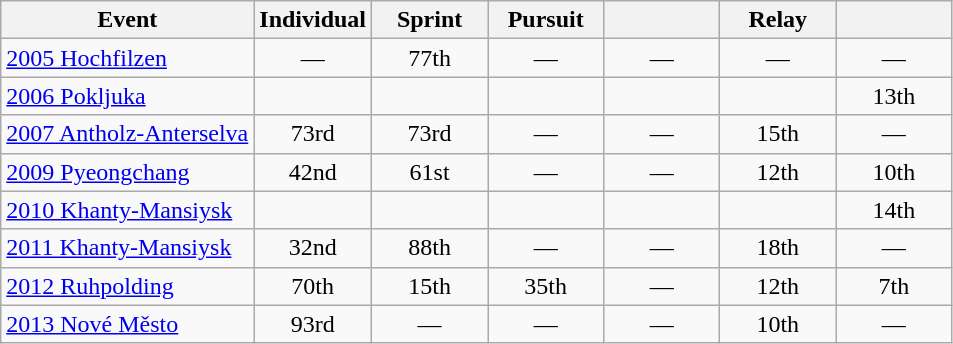<table class="wikitable" style="text-align: center;">
<tr ">
<th>Event</th>
<th style="width:70px;">Individual</th>
<th style="width:70px;">Sprint</th>
<th style="width:70px;">Pursuit</th>
<th style="width:70px;"></th>
<th style="width:70px;">Relay</th>
<th style="width:70px;"></th>
</tr>
<tr>
<td align=left> <a href='#'>2005 Hochfilzen</a></td>
<td>—</td>
<td>77th</td>
<td>—</td>
<td>—</td>
<td>—</td>
<td>—</td>
</tr>
<tr>
<td align=left> <a href='#'>2006 Pokljuka</a></td>
<td></td>
<td></td>
<td></td>
<td></td>
<td></td>
<td>13th</td>
</tr>
<tr>
<td align=left> <a href='#'>2007 Antholz-Anterselva</a></td>
<td>73rd</td>
<td>73rd</td>
<td>—</td>
<td>—</td>
<td>15th</td>
<td>—</td>
</tr>
<tr>
<td align=left> <a href='#'>2009 Pyeongchang</a></td>
<td>42nd</td>
<td>61st</td>
<td>—</td>
<td>—</td>
<td>12th</td>
<td>10th</td>
</tr>
<tr>
<td align=left> <a href='#'>2010 Khanty-Mansiysk</a></td>
<td></td>
<td></td>
<td></td>
<td></td>
<td></td>
<td>14th</td>
</tr>
<tr>
<td align=left> <a href='#'>2011 Khanty-Mansiysk</a></td>
<td>32nd</td>
<td>88th</td>
<td>—</td>
<td>—</td>
<td>18th</td>
<td>—</td>
</tr>
<tr>
<td align=left> <a href='#'>2012 Ruhpolding</a></td>
<td>70th</td>
<td>15th</td>
<td>35th</td>
<td>—</td>
<td>12th</td>
<td>7th</td>
</tr>
<tr>
<td align=left> <a href='#'>2013 Nové Město</a></td>
<td>93rd</td>
<td>—</td>
<td>—</td>
<td>—</td>
<td>10th</td>
<td>—</td>
</tr>
</table>
